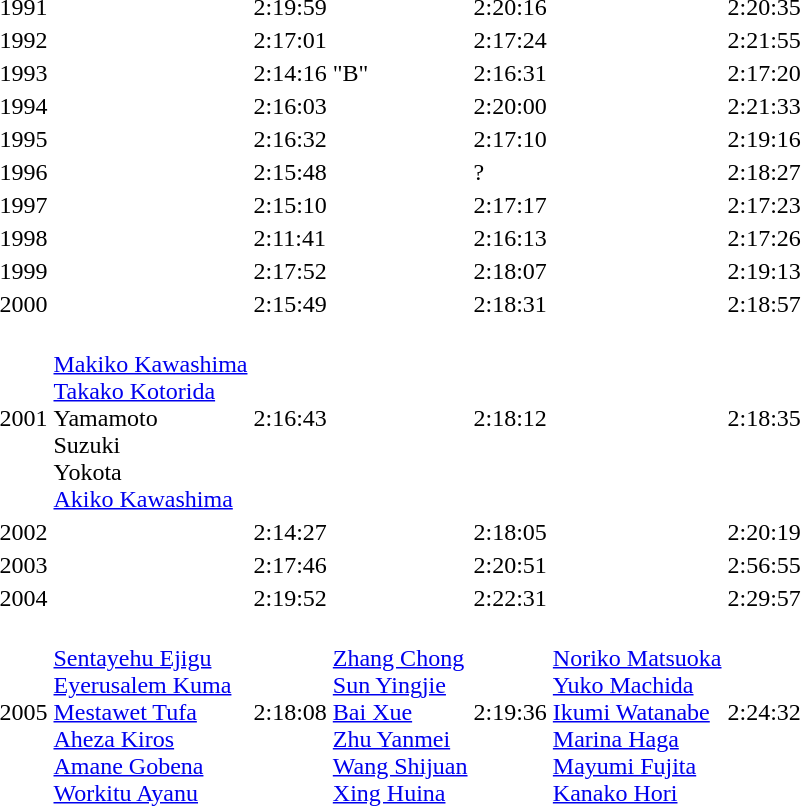<table>
<tr>
<td>1991</td>
<td></td>
<td>2:19:59</td>
<td></td>
<td>2:20:16</td>
<td></td>
<td>2:20:35</td>
</tr>
<tr>
<td>1992</td>
<td></td>
<td>2:17:01</td>
<td></td>
<td>2:17:24</td>
<td></td>
<td>2:21:55</td>
</tr>
<tr>
<td>1993</td>
<td></td>
<td>2:14:16</td>
<td> "B"</td>
<td>2:16:31</td>
<td></td>
<td>2:17:20</td>
</tr>
<tr>
<td>1994</td>
<td></td>
<td>2:16:03</td>
<td></td>
<td>2:20:00</td>
<td></td>
<td>2:21:33</td>
</tr>
<tr>
<td>1995</td>
<td></td>
<td>2:16:32</td>
<td></td>
<td>2:17:10</td>
<td></td>
<td>2:19:16</td>
</tr>
<tr>
<td>1996</td>
<td></td>
<td>2:15:48</td>
<td></td>
<td>?</td>
<td></td>
<td>2:18:27</td>
</tr>
<tr>
<td>1997</td>
<td></td>
<td>2:15:10</td>
<td></td>
<td>2:17:17</td>
<td></td>
<td>2:17:23</td>
</tr>
<tr>
<td>1998</td>
<td></td>
<td>2:11:41</td>
<td></td>
<td>2:16:13</td>
<td></td>
<td>2:17:26</td>
</tr>
<tr>
<td>1999</td>
<td></td>
<td>2:17:52</td>
<td></td>
<td>2:18:07</td>
<td></td>
<td>2:19:13</td>
</tr>
<tr>
<td>2000</td>
<td></td>
<td>2:15:49</td>
<td></td>
<td>2:18:31</td>
<td></td>
<td>2:18:57</td>
</tr>
<tr>
<td>2001</td>
<td><br><a href='#'>Makiko Kawashima</a><br><a href='#'>Takako Kotorida</a><br>Yamamoto<br>Suzuki<br>Yokota<br><a href='#'>Akiko Kawashima</a></td>
<td>2:16:43</td>
<td></td>
<td>2:18:12</td>
<td></td>
<td>2:18:35</td>
</tr>
<tr>
<td>2002</td>
<td></td>
<td>2:14:27</td>
<td></td>
<td>2:18:05</td>
<td></td>
<td>2:20:19</td>
</tr>
<tr>
<td>2003</td>
<td></td>
<td>2:17:46</td>
<td></td>
<td>2:20:51</td>
<td></td>
<td>2:56:55</td>
</tr>
<tr>
<td>2004</td>
<td></td>
<td>2:19:52</td>
<td></td>
<td>2:22:31</td>
<td></td>
<td>2:29:57</td>
</tr>
<tr>
<td>2005</td>
<td><br><a href='#'>Sentayehu Ejigu</a><br><a href='#'>Eyerusalem Kuma</a><br><a href='#'>Mestawet Tufa</a><br><a href='#'>Aheza Kiros</a><br><a href='#'>Amane Gobena</a><br><a href='#'>Workitu Ayanu</a></td>
<td>2:18:08</td>
<td><br><a href='#'>Zhang Chong</a><br><a href='#'>Sun Yingjie</a><br><a href='#'>Bai Xue</a><br><a href='#'>Zhu Yanmei</a><br><a href='#'>Wang Shijuan</a><br><a href='#'>Xing Huina</a></td>
<td>2:19:36</td>
<td><br><a href='#'>Noriko Matsuoka</a><br><a href='#'>Yuko Machida</a><br><a href='#'>Ikumi Watanabe</a><br><a href='#'>Marina Haga</a><br><a href='#'>Mayumi Fujita</a><br><a href='#'>Kanako Hori</a></td>
<td>2:24:32</td>
</tr>
</table>
